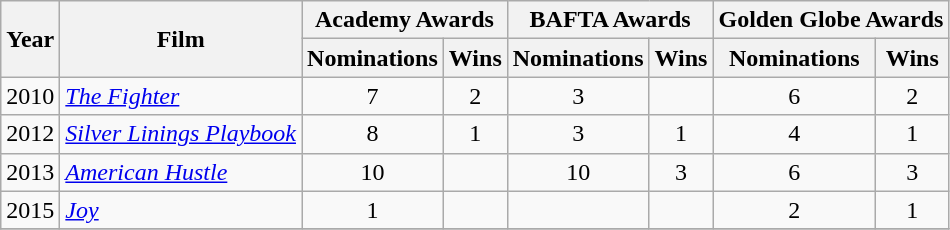<table class="wikitable sortable">
<tr>
<th rowspan="2">Year</th>
<th rowspan="2">Film</th>
<th colspan="2" style="text-align:center;">Academy Awards</th>
<th colspan="2" style="text-align:center;">BAFTA Awards</th>
<th colspan="2" style="text-align:center;">Golden Globe Awards</th>
</tr>
<tr>
<th>Nominations</th>
<th>Wins</th>
<th>Nominations</th>
<th>Wins</th>
<th>Nominations</th>
<th>Wins</th>
</tr>
<tr>
<td>2010</td>
<td><em><a href='#'>The Fighter</a></em></td>
<td align=center>7</td>
<td align=center>2</td>
<td align=center>3</td>
<td></td>
<td align=center>6</td>
<td align=center>2</td>
</tr>
<tr>
<td>2012</td>
<td><em><a href='#'>Silver Linings Playbook</a></em></td>
<td align=center>8</td>
<td align=center>1</td>
<td align=center>3</td>
<td align=center>1</td>
<td align=center>4</td>
<td align=center>1</td>
</tr>
<tr>
<td>2013</td>
<td><em><a href='#'>American Hustle</a></em></td>
<td align=center>10</td>
<td></td>
<td align=center>10</td>
<td align=center>3</td>
<td align=center>6</td>
<td align=center>3</td>
</tr>
<tr>
<td>2015</td>
<td><em><a href='#'>Joy</a></em></td>
<td align=center>1</td>
<td align=center></td>
<td align=center></td>
<td align=center></td>
<td align=center>2</td>
<td align=center>1</td>
</tr>
<tr>
</tr>
</table>
